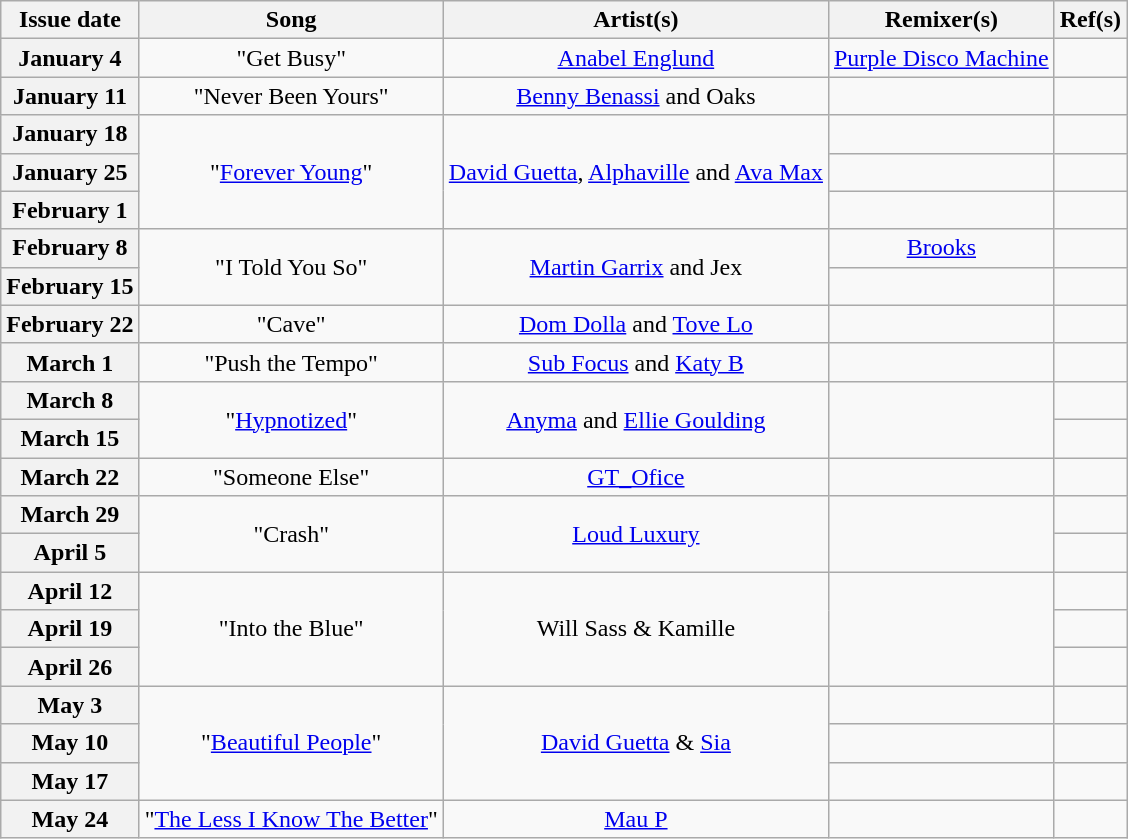<table class="wikitable plainrowheaders" style="text-align: center;">
<tr>
<th>Issue date</th>
<th>Song</th>
<th>Artist(s)</th>
<th>Remixer(s)</th>
<th>Ref(s)</th>
</tr>
<tr>
<th scope="row">January 4</th>
<td>"Get Busy"</td>
<td><a href='#'>Anabel Englund</a></td>
<td><a href='#'>Purple Disco Machine</a></td>
<td></td>
</tr>
<tr>
<th scope="row">January 11</th>
<td>"Never Been Yours"</td>
<td><a href='#'>Benny Benassi</a> and Oaks</td>
<td></td>
<td></td>
</tr>
<tr>
<th scope="row">January 18</th>
<td rowspan=3>"<a href='#'>Forever Young</a>"</td>
<td rowspan=3><a href='#'>David Guetta</a>, <a href='#'>Alphaville</a> and <a href='#'>Ava Max</a></td>
<td></td>
<td></td>
</tr>
<tr>
<th scope="row">January 25</th>
<td></td>
<td></td>
</tr>
<tr>
<th scope="row">February 1</th>
<td></td>
<td></td>
</tr>
<tr>
<th scope="row">February 8</th>
<td rowspan=2>"I Told You So"</td>
<td rowspan=2><a href='#'>Martin Garrix</a> and Jex</td>
<td><a href='#'>Brooks</a></td>
<td></td>
</tr>
<tr>
<th scope="row">February 15</th>
<td></td>
<td></td>
</tr>
<tr>
<th scope="row">February 22</th>
<td>"Cave"</td>
<td><a href='#'>Dom Dolla</a> and <a href='#'>Tove Lo</a></td>
<td></td>
<td></td>
</tr>
<tr>
<th scope="row">March 1</th>
<td>"Push the Tempo"</td>
<td><a href='#'>Sub Focus</a> and <a href='#'>Katy B</a></td>
<td></td>
<td></td>
</tr>
<tr>
<th scope="row">March 8</th>
<td rowspan=2>"<a href='#'>Hypnotized</a>"</td>
<td rowspan=2><a href='#'>Anyma</a> and <a href='#'>Ellie Goulding</a></td>
<td rowspan=2></td>
<td></td>
</tr>
<tr>
<th scope="row">March 15</th>
<td></td>
</tr>
<tr>
<th scope="row">March 22</th>
<td>"Someone Else"</td>
<td><a href='#'>GT_Ofice</a></td>
<td></td>
<td></td>
</tr>
<tr>
<th scope="row">March 29</th>
<td rowspan=2>"Crash"</td>
<td rowspan=2><a href='#'>Loud Luxury</a></td>
<td rowspan=2></td>
<td></td>
</tr>
<tr>
<th scope="row">April 5</th>
<td></td>
</tr>
<tr>
<th scope="row">April 12</th>
<td rowspan=3>"Into the Blue"</td>
<td rowspan=3>Will Sass & Kamille</td>
<td rowspan=3></td>
<td></td>
</tr>
<tr>
<th scope="row">April 19</th>
<td></td>
</tr>
<tr>
<th scope="row">April 26</th>
<td></td>
</tr>
<tr>
<th scope="row">May 3</th>
<td rowspan="3">"<a href='#'>Beautiful People</a>"</td>
<td rowspan="3"><a href='#'>David Guetta</a> & <a href='#'>Sia</a></td>
<td></td>
<td></td>
</tr>
<tr>
<th scope="row">May 10</th>
<td></td>
<td></td>
</tr>
<tr>
<th scope="row">May 17</th>
<td></td>
<td></td>
</tr>
<tr>
<th scope="row">May 24</th>
<td>"<a href='#'>The Less I Know The Better</a>"</td>
<td><a href='#'>Mau P</a></td>
<td></td>
<td></td>
</tr>
</table>
